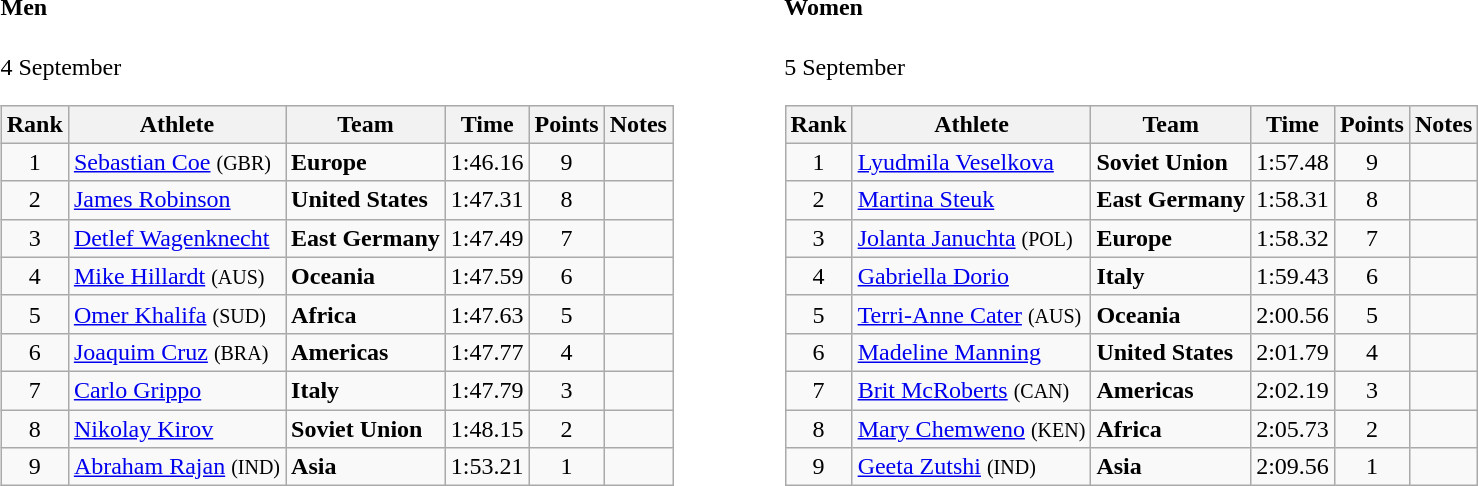<table>
<tr>
<td valign="top"><br><h4>Men</h4>4 September<table class="wikitable" style="text-align:center">
<tr>
<th>Rank</th>
<th>Athlete</th>
<th>Team</th>
<th>Time</th>
<th>Points</th>
<th>Notes</th>
</tr>
<tr>
<td>1</td>
<td align="left"><a href='#'>Sebastian Coe</a> <small>(GBR)</small></td>
<td align=left><strong>Europe</strong></td>
<td>1:46.16</td>
<td>9</td>
<td></td>
</tr>
<tr>
<td>2</td>
<td align="left"><a href='#'>James Robinson</a></td>
<td align=left><strong>United States</strong></td>
<td>1:47.31</td>
<td>8</td>
<td></td>
</tr>
<tr>
<td>3</td>
<td align="left"><a href='#'>Detlef Wagenknecht</a></td>
<td align=left><strong>East Germany</strong></td>
<td>1:47.49</td>
<td>7</td>
<td></td>
</tr>
<tr>
<td>4</td>
<td align="left"><a href='#'>Mike Hillardt</a> <small>(AUS)</small></td>
<td align=left><strong>Oceania</strong></td>
<td>1:47.59</td>
<td>6</td>
<td></td>
</tr>
<tr>
<td>5</td>
<td align="left"><a href='#'>Omer Khalifa</a> <small>(SUD)</small></td>
<td align=left><strong>Africa</strong></td>
<td>1:47.63</td>
<td>5</td>
<td></td>
</tr>
<tr>
<td>6</td>
<td align="left"><a href='#'>Joaquim Cruz</a> <small>(BRA)</small></td>
<td align=left><strong>Americas</strong></td>
<td>1:47.77</td>
<td>4</td>
<td></td>
</tr>
<tr>
<td>7</td>
<td align="left"><a href='#'>Carlo Grippo</a></td>
<td align=left><strong>Italy</strong></td>
<td>1:47.79</td>
<td>3</td>
<td></td>
</tr>
<tr>
<td>8</td>
<td align="left"><a href='#'>Nikolay Kirov</a></td>
<td align=left><strong>Soviet Union</strong></td>
<td>1:48.15</td>
<td>2</td>
<td></td>
</tr>
<tr>
<td>9</td>
<td align="left"><a href='#'>Abraham Rajan</a> <small>(IND)</small></td>
<td align=left><strong>Asia</strong></td>
<td>1:53.21</td>
<td>1</td>
<td></td>
</tr>
</table>
</td>
<td width="50"> </td>
<td valign="top"><br><h4>Women</h4>5 September<table class="wikitable" style="text-align:center">
<tr>
<th>Rank</th>
<th>Athlete</th>
<th>Team</th>
<th>Time</th>
<th>Points</th>
<th>Notes</th>
</tr>
<tr>
<td>1</td>
<td align="left"><a href='#'>Lyudmila Veselkova</a></td>
<td align=left><strong>Soviet Union</strong></td>
<td>1:57.48</td>
<td>9</td>
<td></td>
</tr>
<tr>
<td>2</td>
<td align="left"><a href='#'>Martina Steuk</a></td>
<td align=left><strong>East Germany</strong></td>
<td>1:58.31</td>
<td>8</td>
<td></td>
</tr>
<tr>
<td>3</td>
<td align="left"><a href='#'>Jolanta Januchta</a> <small>(POL)</small></td>
<td align=left><strong>Europe</strong></td>
<td>1:58.32</td>
<td>7</td>
<td></td>
</tr>
<tr>
<td>4</td>
<td align="left"><a href='#'>Gabriella Dorio</a></td>
<td align=left><strong>Italy</strong></td>
<td>1:59.43</td>
<td>6</td>
<td></td>
</tr>
<tr>
<td>5</td>
<td align="left"><a href='#'>Terri-Anne Cater</a> <small>(AUS)</small></td>
<td align=left><strong>Oceania</strong></td>
<td>2:00.56</td>
<td>5</td>
<td></td>
</tr>
<tr>
<td>6</td>
<td align="left"><a href='#'>Madeline Manning</a></td>
<td align=left><strong>United States</strong></td>
<td>2:01.79</td>
<td>4</td>
<td></td>
</tr>
<tr>
<td>7</td>
<td align="left"><a href='#'>Brit McRoberts</a> <small>(CAN)</small></td>
<td align=left><strong>Americas</strong></td>
<td>2:02.19</td>
<td>3</td>
<td></td>
</tr>
<tr>
<td>8</td>
<td align="left"><a href='#'>Mary Chemweno</a> <small>(KEN)</small></td>
<td align=left><strong>Africa</strong></td>
<td>2:05.73</td>
<td>2</td>
<td></td>
</tr>
<tr>
<td>9</td>
<td align="left"><a href='#'>Geeta Zutshi</a> <small>(IND)</small></td>
<td align=left><strong>Asia</strong></td>
<td>2:09.56</td>
<td>1</td>
<td></td>
</tr>
</table>
</td>
</tr>
</table>
